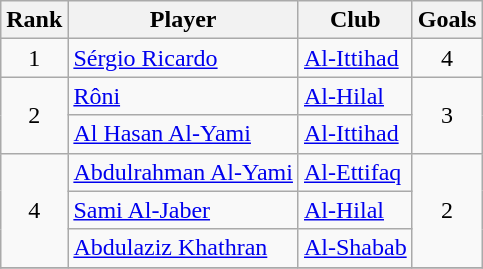<table class="wikitable sortable" style="text-align:center">
<tr>
<th>Rank</th>
<th>Player</th>
<th>Club</th>
<th>Goals</th>
</tr>
<tr>
<td>1</td>
<td align="left"> <a href='#'>Sérgio Ricardo</a></td>
<td align="left"><a href='#'>Al-Ittihad</a></td>
<td>4</td>
</tr>
<tr>
<td rowspan=2>2</td>
<td align="left"> <a href='#'>Rôni</a></td>
<td align="left"><a href='#'>Al-Hilal</a></td>
<td rowspan=2>3</td>
</tr>
<tr>
<td align="left"> <a href='#'>Al Hasan Al-Yami</a></td>
<td align="left"><a href='#'>Al-Ittihad</a></td>
</tr>
<tr>
<td rowspan=3>4</td>
<td align="left"> <a href='#'>Abdulrahman Al-Yami</a></td>
<td align="left"><a href='#'>Al-Ettifaq</a></td>
<td rowspan=3>2</td>
</tr>
<tr>
<td align="left"> <a href='#'>Sami Al-Jaber</a></td>
<td align="left"><a href='#'>Al-Hilal</a></td>
</tr>
<tr>
<td align="left"> <a href='#'>Abdulaziz Khathran</a></td>
<td align="left"><a href='#'>Al-Shabab</a></td>
</tr>
<tr>
</tr>
</table>
